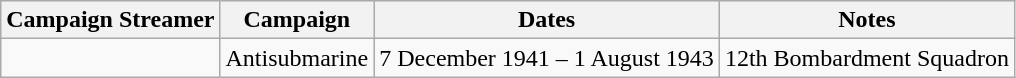<table class="wikitable">
<tr style="background:#efefef;">
<th>Campaign Streamer</th>
<th>Campaign</th>
<th>Dates</th>
<th>Notes</th>
</tr>
<tr>
<td></td>
<td>Antisubmarine</td>
<td>7 December 1941 – 1 August 1943</td>
<td>12th Bombardment Squadron</td>
</tr>
</table>
